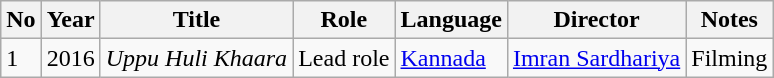<table class="wikitable sortable">
<tr>
<th>No</th>
<th>Year</th>
<th>Title</th>
<th>Role</th>
<th>Language</th>
<th>Director</th>
<th>Notes</th>
</tr>
<tr>
<td>1</td>
<td>2016</td>
<td><em>Uppu Huli Khaara</em></td>
<td>Lead role</td>
<td><a href='#'>Kannada</a></td>
<td><a href='#'>Imran Sardhariya</a></td>
<td>Filming</td>
</tr>
</table>
